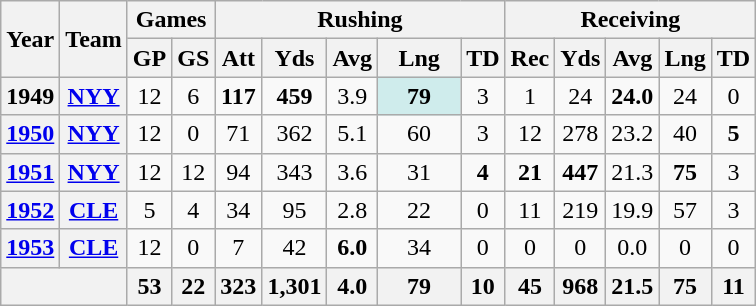<table class="wikitable" style="text-align:center;">
<tr>
<th rowspan="2">Year</th>
<th rowspan="2">Team</th>
<th colspan="2">Games</th>
<th colspan="5">Rushing</th>
<th colspan="5">Receiving</th>
</tr>
<tr>
<th>GP</th>
<th>GS</th>
<th>Att</th>
<th>Yds</th>
<th>Avg</th>
<th>Lng</th>
<th>TD</th>
<th>Rec</th>
<th>Yds</th>
<th>Avg</th>
<th>Lng</th>
<th>TD</th>
</tr>
<tr>
<th>1949</th>
<th><a href='#'>NYY</a></th>
<td>12</td>
<td>6</td>
<td><strong>117</strong></td>
<td><strong>459</strong></td>
<td>3.9</td>
<td style="background:#cfecec; width:3em;"><strong>79</strong></td>
<td>3</td>
<td>1</td>
<td>24</td>
<td><strong>24.0</strong></td>
<td>24</td>
<td>0</td>
</tr>
<tr>
<th><a href='#'>1950</a></th>
<th><a href='#'>NYY</a></th>
<td>12</td>
<td>0</td>
<td>71</td>
<td>362</td>
<td>5.1</td>
<td>60</td>
<td>3</td>
<td>12</td>
<td>278</td>
<td>23.2</td>
<td>40</td>
<td><strong>5</strong></td>
</tr>
<tr>
<th><a href='#'>1951</a></th>
<th><a href='#'>NYY</a></th>
<td>12</td>
<td>12</td>
<td>94</td>
<td>343</td>
<td>3.6</td>
<td>31</td>
<td><strong>4</strong></td>
<td><strong>21</strong></td>
<td><strong>447</strong></td>
<td>21.3</td>
<td><strong>75</strong></td>
<td>3</td>
</tr>
<tr>
<th><a href='#'>1952</a></th>
<th><a href='#'>CLE</a></th>
<td>5</td>
<td>4</td>
<td>34</td>
<td>95</td>
<td>2.8</td>
<td>22</td>
<td>0</td>
<td>11</td>
<td>219</td>
<td>19.9</td>
<td>57</td>
<td>3</td>
</tr>
<tr>
<th><a href='#'>1953</a></th>
<th><a href='#'>CLE</a></th>
<td>12</td>
<td>0</td>
<td>7</td>
<td>42</td>
<td><strong>6.0</strong></td>
<td>34</td>
<td>0</td>
<td>0</td>
<td>0</td>
<td>0.0</td>
<td>0</td>
<td>0</td>
</tr>
<tr>
<th colspan="2"></th>
<th>53</th>
<th>22</th>
<th>323</th>
<th>1,301</th>
<th>4.0</th>
<th>79</th>
<th>10</th>
<th>45</th>
<th>968</th>
<th>21.5</th>
<th>75</th>
<th>11</th>
</tr>
</table>
